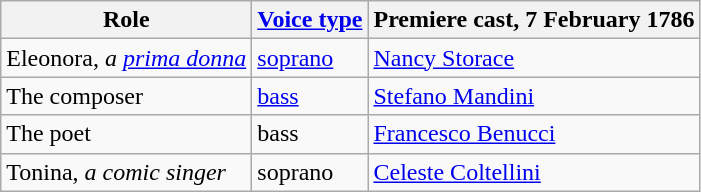<table class="wikitable">
<tr>
<th>Role</th>
<th><a href='#'>Voice type</a></th>
<th>Premiere cast, 7 February 1786</th>
</tr>
<tr>
<td>Eleonora, <em>a <a href='#'>prima donna</a></em></td>
<td><a href='#'>soprano</a></td>
<td><a href='#'>Nancy Storace</a></td>
</tr>
<tr>
<td>The composer</td>
<td><a href='#'>bass</a></td>
<td><a href='#'>Stefano Mandini</a></td>
</tr>
<tr>
<td>The poet</td>
<td>bass</td>
<td><a href='#'>Francesco Benucci</a></td>
</tr>
<tr>
<td>Tonina, <em>a comic singer</em></td>
<td>soprano</td>
<td><a href='#'>Celeste Coltellini</a></td>
</tr>
</table>
